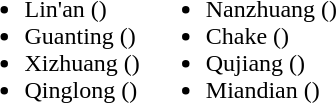<table>
<tr>
<td valign="top"><br><ul><li>Lin'an ()</li><li>Guanting ()</li><li>Xizhuang ()</li><li>Qinglong ()</li></ul></td>
<td valign="top"><br><ul><li>Nanzhuang ()</li><li>Chake ()</li><li>Qujiang ()</li><li>Miandian ()</li></ul></td>
</tr>
</table>
